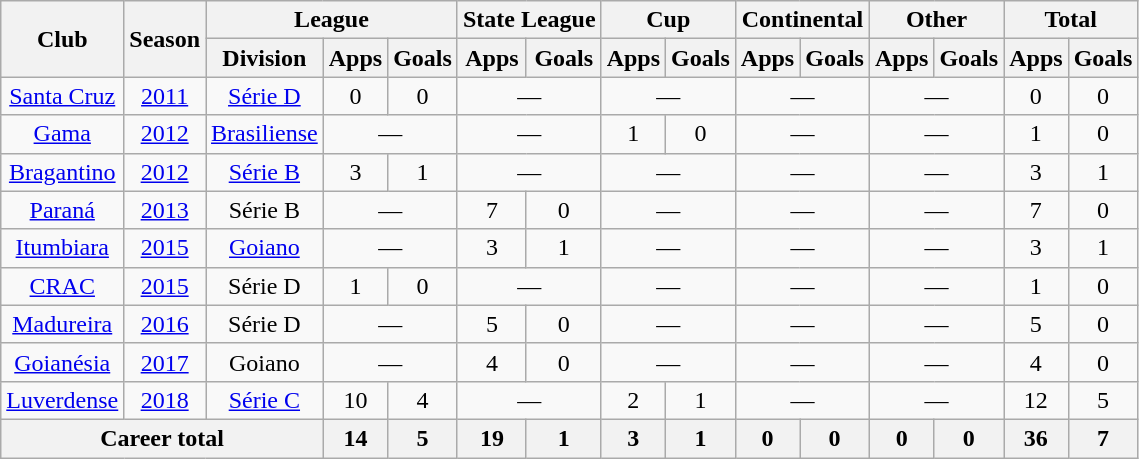<table class="wikitable" style="text-align: center;">
<tr>
<th rowspan="2">Club</th>
<th rowspan="2">Season</th>
<th colspan="3">League</th>
<th colspan="2">State League</th>
<th colspan="2">Cup</th>
<th colspan="2">Continental</th>
<th colspan="2">Other</th>
<th colspan="2">Total</th>
</tr>
<tr>
<th>Division</th>
<th>Apps</th>
<th>Goals</th>
<th>Apps</th>
<th>Goals</th>
<th>Apps</th>
<th>Goals</th>
<th>Apps</th>
<th>Goals</th>
<th>Apps</th>
<th>Goals</th>
<th>Apps</th>
<th>Goals</th>
</tr>
<tr>
<td valign="center"><a href='#'>Santa Cruz</a></td>
<td><a href='#'>2011</a></td>
<td><a href='#'>Série D</a></td>
<td>0</td>
<td>0</td>
<td colspan="2">—</td>
<td colspan="2">—</td>
<td colspan="2">—</td>
<td colspan="2">—</td>
<td>0</td>
<td>0</td>
</tr>
<tr>
<td valign="center"><a href='#'>Gama</a></td>
<td><a href='#'>2012</a></td>
<td><a href='#'>Brasiliense</a></td>
<td colspan="2">—</td>
<td colspan="2">—</td>
<td>1</td>
<td>0</td>
<td colspan="2">—</td>
<td colspan="2">—</td>
<td>1</td>
<td>0</td>
</tr>
<tr>
<td valign="center"><a href='#'>Bragantino</a></td>
<td><a href='#'>2012</a></td>
<td><a href='#'>Série B</a></td>
<td>3</td>
<td>1</td>
<td colspan="2">—</td>
<td colspan="2">—</td>
<td colspan="2">—</td>
<td colspan="2">—</td>
<td>3</td>
<td>1</td>
</tr>
<tr>
<td valign="center"><a href='#'>Paraná</a></td>
<td><a href='#'>2013</a></td>
<td>Série B</td>
<td colspan="2">—</td>
<td>7</td>
<td>0</td>
<td colspan="2">—</td>
<td colspan="2">—</td>
<td colspan="2">—</td>
<td>7</td>
<td>0</td>
</tr>
<tr>
<td valign="center"><a href='#'>Itumbiara</a></td>
<td><a href='#'>2015</a></td>
<td><a href='#'>Goiano</a></td>
<td colspan="2">—</td>
<td>3</td>
<td>1</td>
<td colspan="2">—</td>
<td colspan="2">—</td>
<td colspan="2">—</td>
<td>3</td>
<td>1</td>
</tr>
<tr>
<td valign="center"><a href='#'>CRAC</a></td>
<td><a href='#'>2015</a></td>
<td>Série D</td>
<td>1</td>
<td>0</td>
<td colspan="2">—</td>
<td colspan="2">—</td>
<td colspan="2">—</td>
<td colspan="2">—</td>
<td>1</td>
<td>0</td>
</tr>
<tr>
<td valign="center"><a href='#'>Madureira</a></td>
<td><a href='#'>2016</a></td>
<td>Série D</td>
<td colspan="2">—</td>
<td>5</td>
<td>0</td>
<td colspan="2">—</td>
<td colspan="2">—</td>
<td colspan="2">—</td>
<td>5</td>
<td>0</td>
</tr>
<tr>
<td valign="center"><a href='#'>Goianésia</a></td>
<td><a href='#'>2017</a></td>
<td>Goiano</td>
<td colspan="2">—</td>
<td>4</td>
<td>0</td>
<td colspan="2">—</td>
<td colspan="2">—</td>
<td colspan="2">—</td>
<td>4</td>
<td>0</td>
</tr>
<tr>
<td valign="center"><a href='#'>Luverdense</a></td>
<td><a href='#'>2018</a></td>
<td><a href='#'>Série C</a></td>
<td>10</td>
<td>4</td>
<td colspan="2">—</td>
<td>2</td>
<td>1</td>
<td colspan="2">—</td>
<td colspan="2">—</td>
<td>12</td>
<td>5</td>
</tr>
<tr>
<th colspan="3"><strong>Career total</strong></th>
<th>14</th>
<th>5</th>
<th>19</th>
<th>1</th>
<th>3</th>
<th>1</th>
<th>0</th>
<th>0</th>
<th>0</th>
<th>0</th>
<th>36</th>
<th>7</th>
</tr>
</table>
